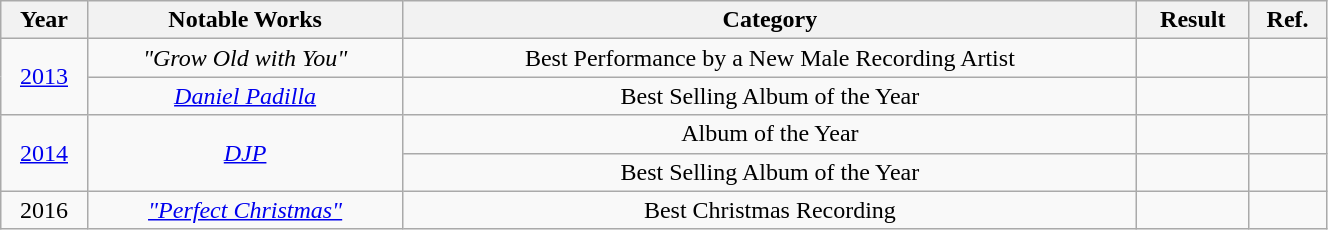<table class="wikitable" style="text-align:center" width=70%>
<tr>
<th>Year</th>
<th>Notable Works</th>
<th>Category</th>
<th>Result</th>
<th>Ref.</th>
</tr>
<tr>
<td rowspan=2><a href='#'>2013</a></td>
<td><em>"Grow Old with You"</em></td>
<td>Best Performance by a New Male Recording Artist</td>
<td></td>
<td></td>
</tr>
<tr>
<td><em><a href='#'>Daniel Padilla</a></em></td>
<td>Best Selling Album of the Year</td>
<td></td>
<td></td>
</tr>
<tr>
<td rowspan=2><a href='#'>2014</a></td>
<td rowspan=2><em><a href='#'>DJP</a></em></td>
<td>Album of the Year</td>
<td></td>
<td></td>
</tr>
<tr>
<td>Best Selling Album of the Year</td>
<td></td>
<td></td>
</tr>
<tr>
<td>2016</td>
<td><em><a href='#'>"Perfect Christmas"</a></em></td>
<td>Best Christmas Recording</td>
<td></td>
<td></td>
</tr>
</table>
